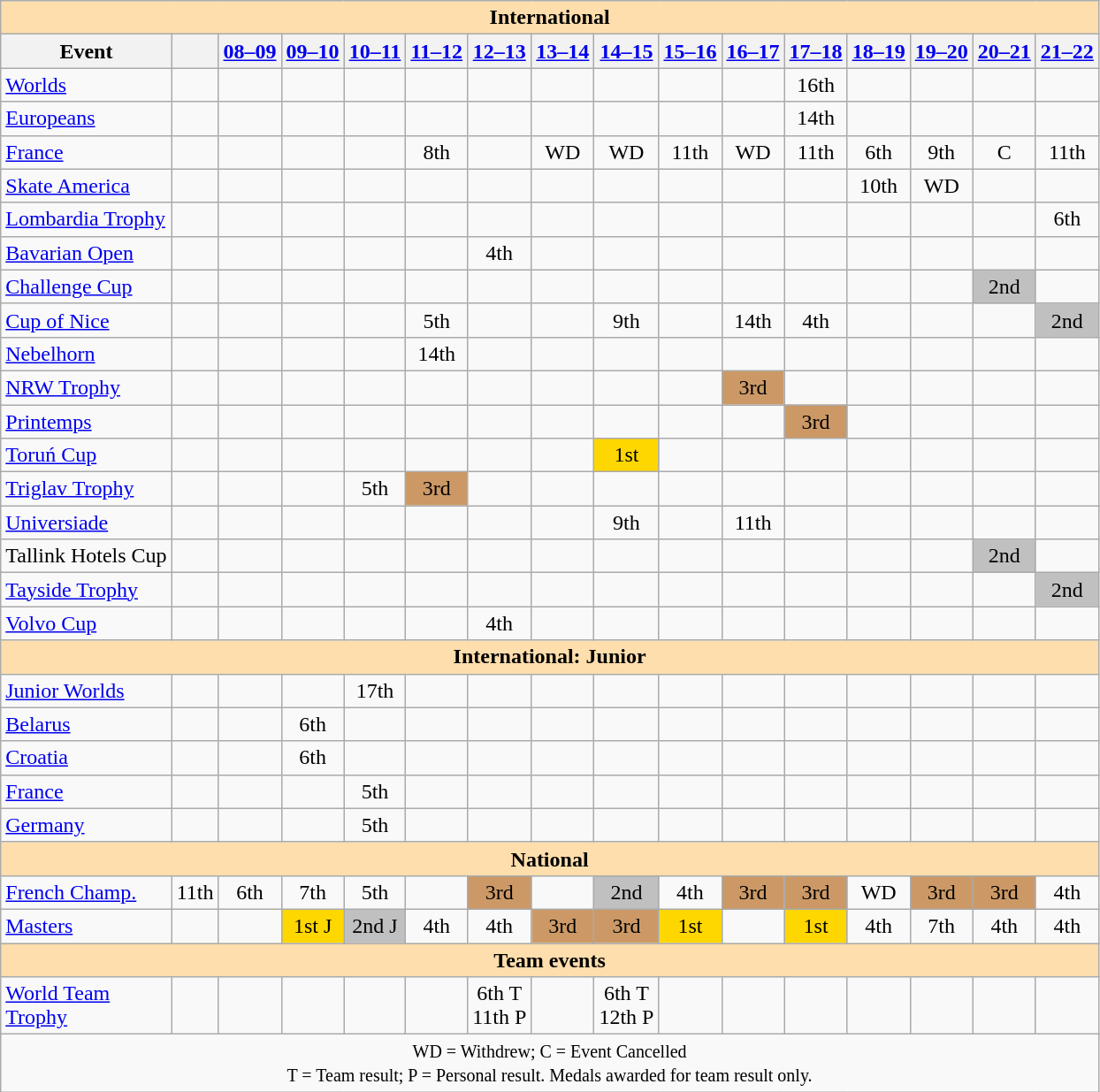<table class="wikitable" style="text-align:center">
<tr>
<th colspan="16" style="background-color: #ffdead; " align="center">International</th>
</tr>
<tr>
<th>Event</th>
<th></th>
<th><a href='#'>08–09</a></th>
<th><a href='#'>09–10</a></th>
<th><a href='#'>10–11</a></th>
<th><a href='#'>11–12</a></th>
<th><a href='#'>12–13</a></th>
<th><a href='#'>13–14</a></th>
<th><a href='#'>14–15</a></th>
<th><a href='#'>15–16</a></th>
<th><a href='#'>16–17</a></th>
<th><a href='#'>17–18</a></th>
<th><a href='#'>18–19</a></th>
<th><a href='#'>19–20</a></th>
<th><a href='#'>20–21</a></th>
<th><a href='#'>21–22</a></th>
</tr>
<tr>
<td align=left><a href='#'>Worlds</a></td>
<td></td>
<td></td>
<td></td>
<td></td>
<td></td>
<td></td>
<td></td>
<td></td>
<td></td>
<td></td>
<td>16th</td>
<td></td>
<td></td>
<td></td>
<td></td>
</tr>
<tr>
<td align=left><a href='#'>Europeans</a></td>
<td></td>
<td></td>
<td></td>
<td></td>
<td></td>
<td></td>
<td></td>
<td></td>
<td></td>
<td></td>
<td>14th</td>
<td></td>
<td></td>
<td></td>
<td></td>
</tr>
<tr>
<td align=left> <a href='#'>France</a></td>
<td></td>
<td></td>
<td></td>
<td></td>
<td>8th</td>
<td></td>
<td>WD</td>
<td>WD</td>
<td>11th</td>
<td>WD</td>
<td>11th</td>
<td>6th</td>
<td>9th</td>
<td>C</td>
<td>11th</td>
</tr>
<tr>
<td align=left> <a href='#'>Skate America</a></td>
<td></td>
<td></td>
<td></td>
<td></td>
<td></td>
<td></td>
<td></td>
<td></td>
<td></td>
<td></td>
<td></td>
<td>10th</td>
<td>WD</td>
<td></td>
<td></td>
</tr>
<tr>
<td align=left> <a href='#'>Lombardia Trophy</a></td>
<td></td>
<td></td>
<td></td>
<td></td>
<td></td>
<td></td>
<td></td>
<td></td>
<td></td>
<td></td>
<td></td>
<td></td>
<td></td>
<td></td>
<td>6th</td>
</tr>
<tr>
<td align="left"><a href='#'>Bavarian Open</a></td>
<td></td>
<td></td>
<td></td>
<td></td>
<td></td>
<td>4th</td>
<td></td>
<td></td>
<td></td>
<td></td>
<td></td>
<td></td>
<td></td>
<td></td>
<td></td>
</tr>
<tr>
<td align="left"><a href='#'>Challenge Cup</a></td>
<td></td>
<td></td>
<td></td>
<td></td>
<td></td>
<td></td>
<td></td>
<td></td>
<td></td>
<td></td>
<td></td>
<td></td>
<td></td>
<td bgcolor="silver">2nd</td>
<td></td>
</tr>
<tr>
<td align="left"><a href='#'>Cup of Nice</a></td>
<td></td>
<td></td>
<td></td>
<td></td>
<td>5th</td>
<td></td>
<td></td>
<td>9th</td>
<td></td>
<td>14th</td>
<td>4th</td>
<td></td>
<td></td>
<td></td>
<td bgcolor="silver">2nd</td>
</tr>
<tr>
<td align="left"><a href='#'>Nebelhorn</a></td>
<td></td>
<td></td>
<td></td>
<td></td>
<td>14th</td>
<td></td>
<td></td>
<td></td>
<td></td>
<td></td>
<td></td>
<td></td>
<td></td>
<td></td>
<td></td>
</tr>
<tr>
<td align="left"><a href='#'>NRW Trophy</a></td>
<td></td>
<td></td>
<td></td>
<td></td>
<td></td>
<td></td>
<td></td>
<td></td>
<td></td>
<td bgcolor="cc9966">3rd</td>
<td></td>
<td></td>
<td></td>
<td></td>
<td></td>
</tr>
<tr>
<td align="left"><a href='#'>Printemps</a></td>
<td></td>
<td></td>
<td></td>
<td></td>
<td></td>
<td></td>
<td></td>
<td></td>
<td></td>
<td></td>
<td bgcolor="cc9966">3rd</td>
<td></td>
<td></td>
<td></td>
<td></td>
</tr>
<tr>
<td align="left"><a href='#'>Toruń Cup</a></td>
<td></td>
<td></td>
<td></td>
<td></td>
<td></td>
<td></td>
<td></td>
<td bgcolor="gold">1st</td>
<td></td>
<td></td>
<td></td>
<td></td>
<td></td>
<td></td>
<td></td>
</tr>
<tr>
<td align="left"><a href='#'>Triglav Trophy</a></td>
<td></td>
<td></td>
<td></td>
<td>5th</td>
<td bgcolor="cc9966">3rd</td>
<td></td>
<td></td>
<td></td>
<td></td>
<td></td>
<td></td>
<td></td>
<td></td>
<td></td>
<td></td>
</tr>
<tr>
<td align="left"><a href='#'>Universiade</a></td>
<td></td>
<td></td>
<td></td>
<td></td>
<td></td>
<td></td>
<td></td>
<td>9th</td>
<td></td>
<td>11th</td>
<td></td>
<td></td>
<td></td>
<td></td>
<td></td>
</tr>
<tr>
<td align="left">Tallink Hotels Cup</td>
<td></td>
<td></td>
<td></td>
<td></td>
<td></td>
<td></td>
<td></td>
<td></td>
<td></td>
<td></td>
<td></td>
<td></td>
<td></td>
<td bgcolor="silver">2nd</td>
<td></td>
</tr>
<tr>
<td align="left"><a href='#'>Tayside Trophy</a></td>
<td></td>
<td></td>
<td></td>
<td></td>
<td></td>
<td></td>
<td></td>
<td></td>
<td></td>
<td></td>
<td></td>
<td></td>
<td></td>
<td></td>
<td bgcolor="silver">2nd</td>
</tr>
<tr>
<td align="left"><a href='#'>Volvo Cup</a></td>
<td></td>
<td></td>
<td></td>
<td></td>
<td></td>
<td>4th</td>
<td></td>
<td></td>
<td></td>
<td></td>
<td></td>
<td></td>
<td></td>
<td></td>
<td></td>
</tr>
<tr>
<th colspan="16" style="background-color: #ffdead; " align="center">International: Junior</th>
</tr>
<tr>
<td align="left"><a href='#'>Junior Worlds</a></td>
<td></td>
<td></td>
<td></td>
<td>17th</td>
<td></td>
<td></td>
<td></td>
<td></td>
<td></td>
<td></td>
<td></td>
<td></td>
<td></td>
<td></td>
<td></td>
</tr>
<tr>
<td align="left"> <a href='#'>Belarus</a></td>
<td></td>
<td></td>
<td>6th</td>
<td></td>
<td></td>
<td></td>
<td></td>
<td></td>
<td></td>
<td></td>
<td></td>
<td></td>
<td></td>
<td></td>
<td></td>
</tr>
<tr>
<td align="left"> <a href='#'>Croatia</a></td>
<td></td>
<td></td>
<td>6th</td>
<td></td>
<td></td>
<td></td>
<td></td>
<td></td>
<td></td>
<td></td>
<td></td>
<td></td>
<td></td>
<td></td>
<td></td>
</tr>
<tr>
<td align="left"> <a href='#'>France</a></td>
<td></td>
<td></td>
<td></td>
<td>5th</td>
<td></td>
<td></td>
<td></td>
<td></td>
<td></td>
<td></td>
<td></td>
<td></td>
<td></td>
<td></td>
<td></td>
</tr>
<tr>
<td align="left"> <a href='#'>Germany</a></td>
<td></td>
<td></td>
<td></td>
<td>5th</td>
<td></td>
<td></td>
<td></td>
<td></td>
<td></td>
<td></td>
<td></td>
<td></td>
<td></td>
<td></td>
<td></td>
</tr>
<tr>
<th colspan="16" style="background-color: #ffdead; " align="center">National</th>
</tr>
<tr>
<td align="left"><a href='#'>French Champ.</a></td>
<td>11th</td>
<td>6th</td>
<td>7th</td>
<td>5th</td>
<td></td>
<td bgcolor="cc9966">3rd</td>
<td></td>
<td bgcolor="silver">2nd</td>
<td>4th</td>
<td bgcolor="cc9966">3rd</td>
<td bgcolor="cc9966">3rd</td>
<td>WD</td>
<td bgcolor="cc9966">3rd</td>
<td bgcolor="cc9966">3rd</td>
<td>4th</td>
</tr>
<tr>
<td align="left"><a href='#'>Masters</a></td>
<td></td>
<td></td>
<td bgcolor="gold">1st J</td>
<td bgcolor="silver">2nd J</td>
<td>4th</td>
<td>4th</td>
<td bgcolor="cc9966">3rd</td>
<td bgcolor="cc9966">3rd</td>
<td bgcolor="gold">1st</td>
<td></td>
<td bgcolor="gold">1st</td>
<td>4th</td>
<td>7th</td>
<td>4th</td>
<td>4th</td>
</tr>
<tr>
<th colspan="16" style="background-color: #ffdead; " align="center">Team events</th>
</tr>
<tr>
<td align="left"><a href='#'>World Team<br>Trophy</a></td>
<td></td>
<td></td>
<td></td>
<td></td>
<td></td>
<td>6th T <br>11th P</td>
<td></td>
<td>6th T <br>12th P</td>
<td></td>
<td></td>
<td></td>
<td></td>
<td></td>
<td></td>
<td></td>
</tr>
<tr>
<td colspan="16" align="center"><small> WD = Withdrew; C = Event Cancelled <br> T = Team result; P = Personal result. Medals awarded for team result only. </small></td>
</tr>
</table>
